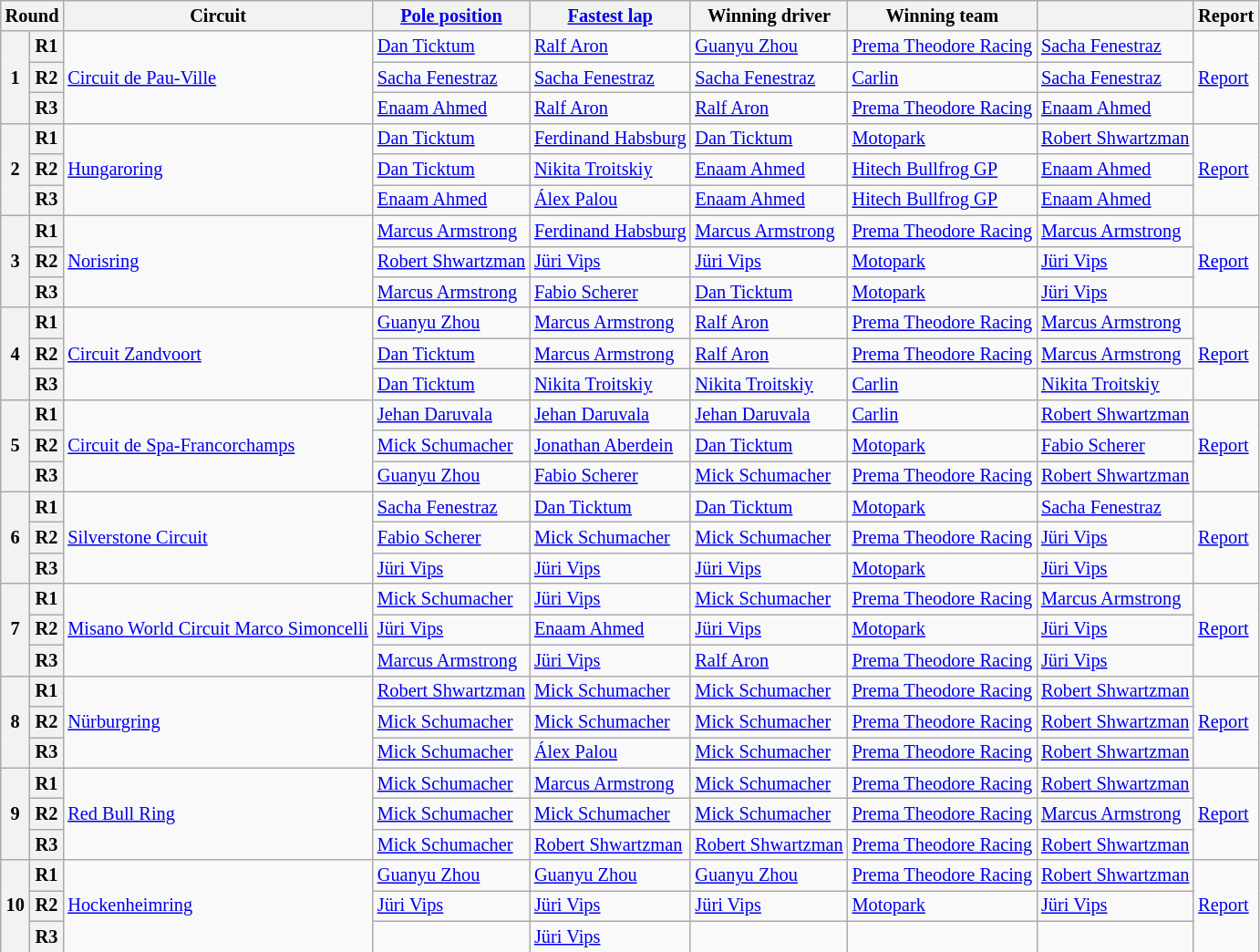<table class="wikitable" style="font-size: 85%;">
<tr>
<th colspan="2">Round</th>
<th>Circuit</th>
<th><a href='#'>Pole position</a></th>
<th><a href='#'>Fastest lap</a></th>
<th>Winning driver</th>
<th>Winning team</th>
<th></th>
<th>Report</th>
</tr>
<tr>
<th rowspan=3>1</th>
<th>R1</th>
<td rowspan=3> <a href='#'>Circuit de Pau-Ville</a></td>
<td> <a href='#'>Dan Ticktum</a></td>
<td> <a href='#'>Ralf Aron</a></td>
<td> <a href='#'>Guanyu Zhou</a></td>
<td> <a href='#'>Prema Theodore Racing</a></td>
<td> <a href='#'>Sacha Fenestraz</a></td>
<td rowspan="3"><a href='#'>Report</a></td>
</tr>
<tr>
<th>R2</th>
<td> <a href='#'>Sacha Fenestraz</a></td>
<td> <a href='#'>Sacha Fenestraz</a></td>
<td> <a href='#'>Sacha Fenestraz</a></td>
<td> <a href='#'>Carlin</a></td>
<td> <a href='#'>Sacha Fenestraz</a></td>
</tr>
<tr>
<th>R3</th>
<td> <a href='#'>Enaam Ahmed</a></td>
<td> <a href='#'>Ralf Aron</a></td>
<td> <a href='#'>Ralf Aron</a></td>
<td nowrap> <a href='#'>Prema Theodore Racing</a></td>
<td> <a href='#'>Enaam Ahmed</a></td>
</tr>
<tr>
<th rowspan=3>2</th>
<th>R1</th>
<td rowspan=3> <a href='#'>Hungaroring</a></td>
<td> <a href='#'>Dan Ticktum</a></td>
<td nowrap> <a href='#'>Ferdinand Habsburg</a></td>
<td> <a href='#'>Dan Ticktum</a></td>
<td> <a href='#'>Motopark</a></td>
<td> <a href='#'>Robert Shwartzman</a></td>
<td rowspan="3"><a href='#'>Report</a></td>
</tr>
<tr>
<th>R2</th>
<td> <a href='#'>Dan Ticktum</a></td>
<td> <a href='#'>Nikita Troitskiy</a></td>
<td> <a href='#'>Enaam Ahmed</a></td>
<td> <a href='#'>Hitech Bullfrog GP</a></td>
<td> <a href='#'>Enaam Ahmed</a></td>
</tr>
<tr>
<th>R3</th>
<td> <a href='#'>Enaam Ahmed</a></td>
<td> <a href='#'>Álex Palou</a></td>
<td> <a href='#'>Enaam Ahmed</a></td>
<td> <a href='#'>Hitech Bullfrog GP</a></td>
<td> <a href='#'>Enaam Ahmed</a></td>
</tr>
<tr>
<th rowspan=3>3</th>
<th>R1</th>
<td rowspan=3> <a href='#'>Norisring</a></td>
<td> <a href='#'>Marcus Armstrong</a></td>
<td> <a href='#'>Ferdinand Habsburg</a></td>
<td> <a href='#'>Marcus Armstrong</a></td>
<td> <a href='#'>Prema Theodore Racing</a></td>
<td> <a href='#'>Marcus Armstrong</a></td>
<td rowspan="3"><a href='#'>Report</a></td>
</tr>
<tr>
<th>R2</th>
<td> <a href='#'>Robert Shwartzman</a></td>
<td> <a href='#'>Jüri Vips</a></td>
<td> <a href='#'>Jüri Vips</a></td>
<td> <a href='#'>Motopark</a></td>
<td> <a href='#'>Jüri Vips</a></td>
</tr>
<tr>
<th>R3</th>
<td> <a href='#'>Marcus Armstrong</a></td>
<td> <a href='#'>Fabio Scherer</a></td>
<td> <a href='#'>Dan Ticktum</a></td>
<td> <a href='#'>Motopark</a></td>
<td> <a href='#'>Jüri Vips</a></td>
</tr>
<tr>
<th rowspan=3>4</th>
<th>R1</th>
<td rowspan=3> <a href='#'>Circuit Zandvoort</a></td>
<td> <a href='#'>Guanyu Zhou</a></td>
<td> <a href='#'>Marcus Armstrong</a></td>
<td> <a href='#'>Ralf Aron</a></td>
<td> <a href='#'>Prema Theodore Racing</a></td>
<td> <a href='#'>Marcus Armstrong</a></td>
<td rowspan="3"><a href='#'>Report</a></td>
</tr>
<tr>
<th>R2</th>
<td> <a href='#'>Dan Ticktum</a></td>
<td> <a href='#'>Marcus Armstrong</a></td>
<td> <a href='#'>Ralf Aron</a></td>
<td> <a href='#'>Prema Theodore Racing</a></td>
<td> <a href='#'>Marcus Armstrong</a></td>
</tr>
<tr>
<th>R3</th>
<td> <a href='#'>Dan Ticktum</a></td>
<td> <a href='#'>Nikita Troitskiy</a></td>
<td> <a href='#'>Nikita Troitskiy</a></td>
<td> <a href='#'>Carlin</a></td>
<td> <a href='#'>Nikita Troitskiy</a></td>
</tr>
<tr>
<th rowspan=3>5</th>
<th>R1</th>
<td rowspan=3> <a href='#'>Circuit de Spa-Francorchamps</a></td>
<td> <a href='#'>Jehan Daruvala</a></td>
<td> <a href='#'>Jehan Daruvala</a></td>
<td> <a href='#'>Jehan Daruvala</a></td>
<td> <a href='#'>Carlin</a></td>
<td> <a href='#'>Robert Shwartzman</a></td>
<td rowspan="3"><a href='#'>Report</a></td>
</tr>
<tr>
<th>R2</th>
<td> <a href='#'>Mick Schumacher</a></td>
<td> <a href='#'>Jonathan Aberdein</a></td>
<td> <a href='#'>Dan Ticktum</a></td>
<td> <a href='#'>Motopark</a></td>
<td> <a href='#'>Fabio Scherer</a></td>
</tr>
<tr>
<th>R3</th>
<td> <a href='#'>Guanyu Zhou</a></td>
<td> <a href='#'>Fabio Scherer</a></td>
<td> <a href='#'>Mick Schumacher</a></td>
<td> <a href='#'>Prema Theodore Racing</a></td>
<td> <a href='#'>Robert Shwartzman</a></td>
</tr>
<tr>
<th rowspan=3>6</th>
<th>R1</th>
<td rowspan=3> <a href='#'>Silverstone Circuit</a></td>
<td> <a href='#'>Sacha Fenestraz</a></td>
<td> <a href='#'>Dan Ticktum</a></td>
<td> <a href='#'>Dan Ticktum</a></td>
<td> <a href='#'>Motopark</a></td>
<td> <a href='#'>Sacha Fenestraz</a></td>
<td rowspan="3"><a href='#'>Report</a></td>
</tr>
<tr>
<th>R2</th>
<td> <a href='#'>Fabio Scherer</a></td>
<td> <a href='#'>Mick Schumacher</a></td>
<td> <a href='#'>Mick Schumacher</a></td>
<td> <a href='#'>Prema Theodore Racing</a></td>
<td> <a href='#'>Jüri Vips</a></td>
</tr>
<tr>
<th>R3</th>
<td> <a href='#'>Jüri Vips</a></td>
<td> <a href='#'>Jüri Vips</a></td>
<td> <a href='#'>Jüri Vips</a></td>
<td> <a href='#'>Motopark</a></td>
<td> <a href='#'>Jüri Vips</a></td>
</tr>
<tr>
<th rowspan=3>7</th>
<th>R1</th>
<td rowspan=3 nowrap> <a href='#'>Misano World Circuit Marco Simoncelli</a></td>
<td> <a href='#'>Mick Schumacher</a></td>
<td> <a href='#'>Jüri Vips</a></td>
<td> <a href='#'>Mick Schumacher</a></td>
<td> <a href='#'>Prema Theodore Racing</a></td>
<td> <a href='#'>Marcus Armstrong</a></td>
<td rowspan="3"><a href='#'>Report</a></td>
</tr>
<tr>
<th>R2</th>
<td> <a href='#'>Jüri Vips</a></td>
<td> <a href='#'>Enaam Ahmed</a></td>
<td> <a href='#'>Jüri Vips</a></td>
<td> <a href='#'>Motopark</a></td>
<td> <a href='#'>Jüri Vips</a></td>
</tr>
<tr>
<th>R3</th>
<td> <a href='#'>Marcus Armstrong</a></td>
<td> <a href='#'>Jüri Vips</a></td>
<td> <a href='#'>Ralf Aron</a></td>
<td> <a href='#'>Prema Theodore Racing</a></td>
<td> <a href='#'>Jüri Vips</a></td>
</tr>
<tr>
<th rowspan=3>8</th>
<th>R1</th>
<td rowspan=3> <a href='#'>Nürburgring</a></td>
<td> <a href='#'>Robert Shwartzman</a></td>
<td> <a href='#'>Mick Schumacher</a></td>
<td> <a href='#'>Mick Schumacher</a></td>
<td> <a href='#'>Prema Theodore Racing</a></td>
<td> <a href='#'>Robert Shwartzman</a></td>
<td rowspan="3"><a href='#'>Report</a></td>
</tr>
<tr>
<th>R2</th>
<td> <a href='#'>Mick Schumacher</a></td>
<td> <a href='#'>Mick Schumacher</a></td>
<td> <a href='#'>Mick Schumacher</a></td>
<td> <a href='#'>Prema Theodore Racing</a></td>
<td> <a href='#'>Robert Shwartzman</a></td>
</tr>
<tr>
<th>R3</th>
<td> <a href='#'>Mick Schumacher</a></td>
<td> <a href='#'>Álex Palou</a></td>
<td> <a href='#'>Mick Schumacher</a></td>
<td> <a href='#'>Prema Theodore Racing</a></td>
<td> <a href='#'>Robert Shwartzman</a></td>
</tr>
<tr>
<th rowspan=3>9</th>
<th>R1</th>
<td rowspan=3> <a href='#'>Red Bull Ring</a></td>
<td> <a href='#'>Mick Schumacher</a></td>
<td> <a href='#'>Marcus Armstrong</a></td>
<td> <a href='#'>Mick Schumacher</a></td>
<td> <a href='#'>Prema Theodore Racing</a></td>
<td> <a href='#'>Robert Shwartzman</a></td>
<td rowspan="3"><a href='#'>Report</a></td>
</tr>
<tr>
<th>R2</th>
<td> <a href='#'>Mick Schumacher</a></td>
<td> <a href='#'>Mick Schumacher</a></td>
<td> <a href='#'>Mick Schumacher</a></td>
<td> <a href='#'>Prema Theodore Racing</a></td>
<td> <a href='#'>Marcus Armstrong</a></td>
</tr>
<tr>
<th>R3</th>
<td> <a href='#'>Mick Schumacher</a></td>
<td nowrap> <a href='#'>Robert Shwartzman</a></td>
<td nowrap> <a href='#'>Robert Shwartzman</a></td>
<td> <a href='#'>Prema Theodore Racing</a></td>
<td> <a href='#'>Robert Shwartzman</a></td>
</tr>
<tr>
<th rowspan=3>10</th>
<th>R1</th>
<td rowspan=3> <a href='#'>Hockenheimring</a></td>
<td> <a href='#'>Guanyu Zhou</a></td>
<td> <a href='#'>Guanyu Zhou</a></td>
<td> <a href='#'>Guanyu Zhou</a></td>
<td> <a href='#'>Prema Theodore Racing</a></td>
<td> <a href='#'>Robert Shwartzman</a></td>
<td rowspan="3"><a href='#'>Report</a></td>
</tr>
<tr>
<th>R2</th>
<td> <a href='#'>Jüri Vips</a></td>
<td> <a href='#'>Jüri Vips</a></td>
<td> <a href='#'>Jüri Vips</a></td>
<td> <a href='#'>Motopark</a></td>
<td> <a href='#'>Jüri Vips</a></td>
</tr>
<tr>
<th>R3</th>
<td></td>
<td> <a href='#'>Jüri Vips</a></td>
<td></td>
<td></td>
<td></td>
</tr>
</table>
